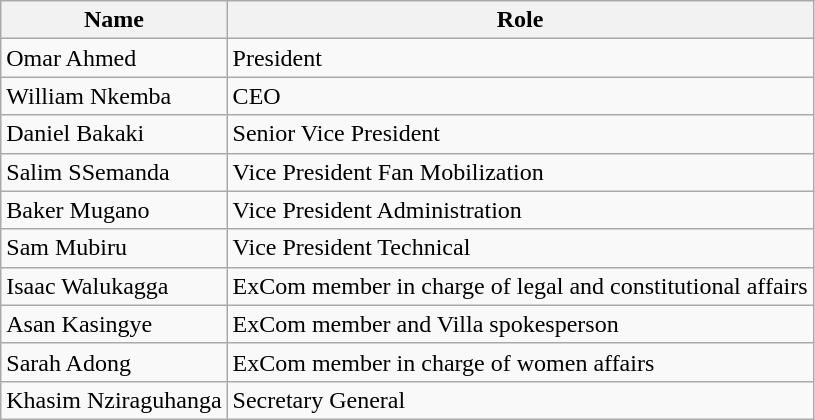<table class="wikitable">
<tr>
<th>Name</th>
<th>Role</th>
</tr>
<tr>
<td>Omar Ahmed</td>
<td>President</td>
</tr>
<tr>
<td>William Nkemba</td>
<td>CEO</td>
</tr>
<tr>
<td>Daniel Bakaki</td>
<td>Senior Vice President</td>
</tr>
<tr>
<td>Salim SSemanda</td>
<td>Vice President Fan Mobilization</td>
</tr>
<tr>
<td>Baker Mugano</td>
<td>Vice President Administration</td>
</tr>
<tr>
<td>Sam Mubiru</td>
<td>Vice President Technical</td>
</tr>
<tr>
<td>Isaac Walukagga</td>
<td>ExCom member in charge of legal and constitutional affairs</td>
</tr>
<tr>
<td>Asan Kasingye</td>
<td>ExCom member and Villa spokesperson</td>
</tr>
<tr>
<td>Sarah Adong</td>
<td>ExCom member in charge of women affairs</td>
</tr>
<tr>
<td>Khasim Nziraguhanga</td>
<td>Secretary General</td>
</tr>
</table>
